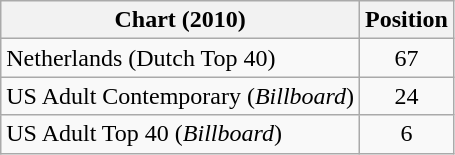<table class="wikitable sortable">
<tr>
<th>Chart (2010)</th>
<th>Position</th>
</tr>
<tr>
<td>Netherlands (Dutch Top 40)</td>
<td style="text-align:center;">67</td>
</tr>
<tr>
<td>US Adult Contemporary (<em>Billboard</em>)</td>
<td style="text-align:center;">24</td>
</tr>
<tr>
<td>US Adult Top 40 (<em>Billboard</em>)</td>
<td style="text-align:center;">6</td>
</tr>
</table>
